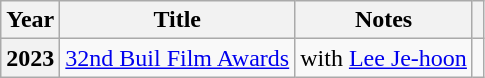<table class="wikitable plainrowheaders">
<tr>
<th scope="col">Year</th>
<th scope="col">Title</th>
<th scope="col">Notes</th>
<th scope="col" class="unsortable"></th>
</tr>
<tr>
<th scope="row">2023</th>
<td><a href='#'>32nd Buil Film Awards</a></td>
<td>with <a href='#'>Lee Je-hoon</a></td>
<td style="text-align:center"></td>
</tr>
</table>
